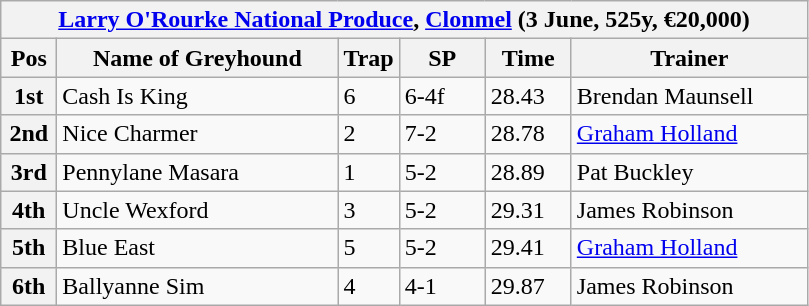<table class="wikitable">
<tr>
<th colspan="6"><a href='#'>Larry O'Rourke National Produce</a>, <a href='#'>Clonmel</a> (3 June, 525y, €20,000)</th>
</tr>
<tr>
<th width=30>Pos</th>
<th width=180>Name of Greyhound</th>
<th width=30>Trap</th>
<th width=50>SP</th>
<th width=50>Time</th>
<th width=150>Trainer</th>
</tr>
<tr>
<th>1st</th>
<td>Cash Is King </td>
<td>6</td>
<td>6-4f</td>
<td>28.43</td>
<td>Brendan Maunsell</td>
</tr>
<tr>
<th>2nd</th>
<td>Nice Charmer</td>
<td>2</td>
<td>7-2</td>
<td>28.78</td>
<td><a href='#'>Graham Holland</a></td>
</tr>
<tr>
<th>3rd</th>
<td>Pennylane Masara</td>
<td>1</td>
<td>5-2</td>
<td>28.89</td>
<td>Pat Buckley</td>
</tr>
<tr>
<th>4th</th>
<td>Uncle Wexford</td>
<td>3</td>
<td>5-2</td>
<td>29.31</td>
<td>James Robinson</td>
</tr>
<tr>
<th>5th</th>
<td>Blue East</td>
<td>5</td>
<td>5-2</td>
<td>29.41</td>
<td><a href='#'>Graham Holland</a></td>
</tr>
<tr>
<th>6th</th>
<td>Ballyanne Sim</td>
<td>4</td>
<td>4-1</td>
<td>29.87</td>
<td>James Robinson</td>
</tr>
</table>
